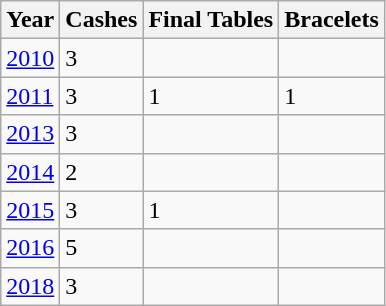<table class="wikitable">
<tr>
<th>Year</th>
<th>Cashes</th>
<th>Final Tables</th>
<th>Bracelets</th>
</tr>
<tr>
<td><a href='#'>2010</a></td>
<td>3</td>
<td></td>
<td></td>
</tr>
<tr>
<td><a href='#'>2011</a></td>
<td>3</td>
<td>1</td>
<td>1</td>
</tr>
<tr>
<td><a href='#'>2013</a></td>
<td>3</td>
<td></td>
<td></td>
</tr>
<tr>
<td><a href='#'>2014</a></td>
<td>2</td>
<td></td>
<td></td>
</tr>
<tr>
<td><a href='#'>2015</a></td>
<td>3</td>
<td>1</td>
<td></td>
</tr>
<tr>
<td><a href='#'>2016</a></td>
<td>5</td>
<td></td>
<td></td>
</tr>
<tr>
<td><a href='#'>2018</a></td>
<td>3</td>
<td></td>
<td></td>
</tr>
</table>
